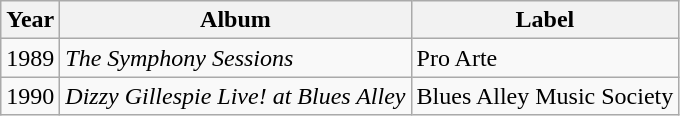<table class="wikitable">
<tr>
<th>Year</th>
<th>Album</th>
<th>Label</th>
</tr>
<tr>
<td>1989</td>
<td><em>The Symphony Sessions</em></td>
<td>Pro Arte</td>
</tr>
<tr>
<td>1990</td>
<td><em>Dizzy Gillespie Live! at Blues Alley</em></td>
<td>Blues Alley Music Society</td>
</tr>
</table>
